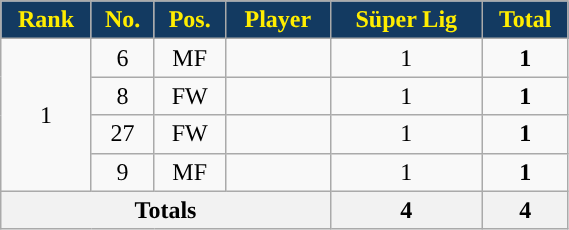<table class="wikitable sortable" style="text-align:center;width:30%;">
<tr>
<th style="background:#133A61; color:#FFED00; ">Rank</th>
<th style="background:#133A61; color:#FFED00; ">No.</th>
<th style="background:#133A61; color:#FFED00; ">Pos.</th>
<th style="background:#133A61; color:#FFED00; ">Player</th>
<th style="background:#133A61; color:#FFED00; ">Süper Lig</th>
<th style="background:#133A61; color:#FFED00; ">Total</th>
</tr>
<tr>
<td rowspan=4>1</td>
<td>6</td>
<td>MF</td>
<td align=left> </td>
<td>1</td>
<td><strong>1</strong></td>
</tr>
<tr>
<td>8</td>
<td>FW</td>
<td align=left> </td>
<td>1</td>
<td><strong>1</strong></td>
</tr>
<tr>
<td>27</td>
<td>FW</td>
<td align=left> </td>
<td>1</td>
<td><strong>1</strong></td>
</tr>
<tr>
<td>9</td>
<td>MF</td>
<td align=left> </td>
<td>1</td>
<td><strong>1</strong></td>
</tr>
<tr>
<th colspan=4><strong>Totals</strong></th>
<th><strong>4</strong></th>
<th><strong>4</strong></th>
</tr>
</table>
